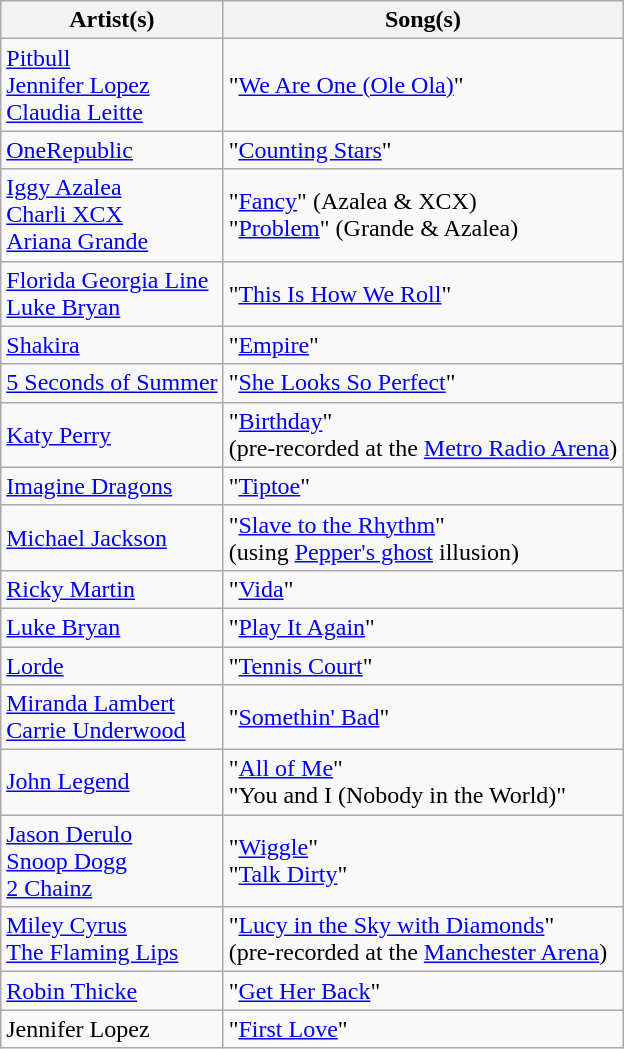<table class="wikitable">
<tr>
<th>Artist(s)</th>
<th>Song(s)</th>
</tr>
<tr>
<td><a href='#'>Pitbull</a><br><a href='#'>Jennifer Lopez</a><br><a href='#'>Claudia Leitte</a></td>
<td>"<a href='#'>We Are One (Ole Ola)</a>"</td>
</tr>
<tr>
<td><a href='#'>OneRepublic</a></td>
<td>"<a href='#'>Counting Stars</a>"</td>
</tr>
<tr>
<td><a href='#'>Iggy Azalea</a><br><a href='#'>Charli XCX</a><br><a href='#'>Ariana Grande</a></td>
<td>"<a href='#'>Fancy</a>" (Azalea & XCX)<br>"<a href='#'>Problem</a>" (Grande & Azalea)</td>
</tr>
<tr>
<td><a href='#'>Florida Georgia Line</a><br><a href='#'>Luke Bryan</a></td>
<td>"<a href='#'>This Is How We Roll</a>"</td>
</tr>
<tr>
<td><a href='#'>Shakira</a></td>
<td>"<a href='#'>Empire</a>"</td>
</tr>
<tr>
<td><a href='#'>5 Seconds of Summer</a></td>
<td>"<a href='#'>She Looks So Perfect</a>"</td>
</tr>
<tr>
<td><a href='#'>Katy Perry</a></td>
<td>"<a href='#'>Birthday</a>"<br>(pre-recorded at the <a href='#'>Metro Radio Arena</a>)</td>
</tr>
<tr>
<td><a href='#'>Imagine Dragons</a></td>
<td>"<a href='#'>Tiptoe</a>"</td>
</tr>
<tr>
<td><a href='#'>Michael Jackson</a></td>
<td>"<a href='#'>Slave to the Rhythm</a>"<br>(using <a href='#'>Pepper's ghost</a> illusion)</td>
</tr>
<tr>
<td><a href='#'>Ricky Martin</a></td>
<td>"<a href='#'>Vida</a>"</td>
</tr>
<tr>
<td><a href='#'>Luke Bryan</a></td>
<td>"<a href='#'>Play It Again</a>"</td>
</tr>
<tr>
<td><a href='#'>Lorde</a></td>
<td>"<a href='#'>Tennis Court</a>"</td>
</tr>
<tr>
<td><a href='#'>Miranda Lambert</a><br><a href='#'>Carrie Underwood</a></td>
<td>"<a href='#'>Somethin' Bad</a>"</td>
</tr>
<tr>
<td><a href='#'>John Legend</a></td>
<td>"<a href='#'>All of Me</a>"<br>"You and I (Nobody in the World)"</td>
</tr>
<tr>
<td><a href='#'>Jason Derulo</a><br><a href='#'>Snoop Dogg</a><br><a href='#'>2 Chainz</a></td>
<td>"<a href='#'>Wiggle</a>"<br>"<a href='#'>Talk Dirty</a>"</td>
</tr>
<tr>
<td><a href='#'>Miley Cyrus</a><br><a href='#'>The Flaming Lips</a></td>
<td>"<a href='#'>Lucy in the Sky with Diamonds</a>"<br>(pre-recorded at the <a href='#'>Manchester Arena</a>)</td>
</tr>
<tr>
<td><a href='#'>Robin Thicke</a></td>
<td>"<a href='#'>Get Her Back</a>"</td>
</tr>
<tr>
<td>Jennifer Lopez</td>
<td>"<a href='#'>First Love</a>"</td>
</tr>
</table>
